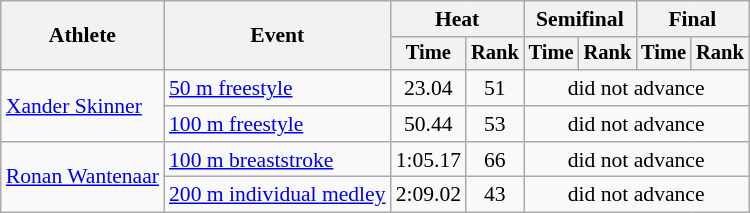<table class=wikitable style="font-size:90%">
<tr>
<th rowspan="2">Athlete</th>
<th rowspan="2">Event</th>
<th colspan="2">Heat</th>
<th colspan="2">Semifinal</th>
<th colspan="2">Final</th>
</tr>
<tr style="font-size:95%">
<th>Time</th>
<th>Rank</th>
<th>Time</th>
<th>Rank</th>
<th>Time</th>
<th>Rank</th>
</tr>
<tr align=center>
<td align=left rowspan=2><a href='#'>Xander Skinner</a></td>
<td align=left><a href='#'>50 m freestyle</a></td>
<td>23.04</td>
<td>51</td>
<td colspan=4>did not advance</td>
</tr>
<tr align=center>
<td align=left><a href='#'>100 m freestyle</a></td>
<td>50.44</td>
<td>53</td>
<td colspan=4>did not advance</td>
</tr>
<tr align=center>
<td align=left rowspan=2><a href='#'>Ronan Wantenaar</a></td>
<td align=left><a href='#'>100 m breaststroke</a></td>
<td>1:05.17</td>
<td>66</td>
<td colspan=4>did not advance</td>
</tr>
<tr align=center>
<td align=left><a href='#'>200 m individual medley</a></td>
<td>2:09.02</td>
<td>43</td>
<td colspan=4>did not advance</td>
</tr>
</table>
